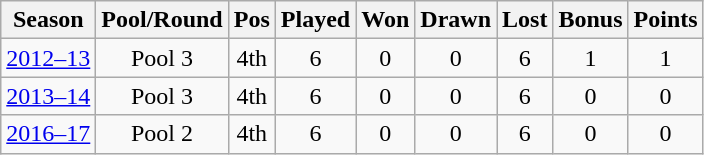<table class="wikitable" style="text-align:center">
<tr>
<th>Season</th>
<th>Pool/Round</th>
<th>Pos</th>
<th>Played</th>
<th>Won</th>
<th>Drawn</th>
<th>Lost</th>
<th>Bonus</th>
<th>Points</th>
</tr>
<tr>
<td><a href='#'>2012–13</a></td>
<td>Pool 3</td>
<td>4th</td>
<td>6</td>
<td>0</td>
<td>0</td>
<td>6</td>
<td>1</td>
<td>1</td>
</tr>
<tr>
<td><a href='#'>2013–14</a></td>
<td>Pool 3</td>
<td>4th</td>
<td>6</td>
<td>0</td>
<td>0</td>
<td>6</td>
<td>0</td>
<td>0</td>
</tr>
<tr>
<td><a href='#'>2016–17</a></td>
<td>Pool 2</td>
<td>4th</td>
<td>6</td>
<td>0</td>
<td>0</td>
<td>6</td>
<td>0</td>
<td>0</td>
</tr>
</table>
